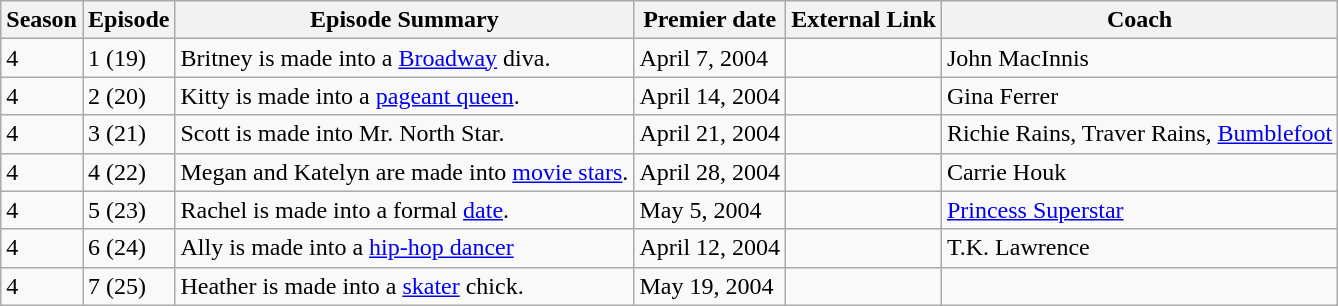<table class="wikitable">
<tr>
<th>Season</th>
<th>Episode</th>
<th>Episode Summary</th>
<th>Premier date</th>
<th>External Link</th>
<th>Coach</th>
</tr>
<tr>
<td>4</td>
<td>1 (19)</td>
<td>Britney is made into a <a href='#'>Broadway</a> diva.</td>
<td>April 7, 2004</td>
<td></td>
<td>John MacInnis</td>
</tr>
<tr>
<td>4</td>
<td>2 (20)</td>
<td>Kitty is made into a <a href='#'>pageant queen</a>.</td>
<td>April 14, 2004</td>
<td></td>
<td>Gina Ferrer</td>
</tr>
<tr>
<td>4</td>
<td>3 (21)</td>
<td>Scott is made into Mr. North Star.</td>
<td>April 21, 2004</td>
<td></td>
<td>Richie Rains, Traver Rains, <a href='#'>Bumblefoot</a></td>
</tr>
<tr>
<td>4</td>
<td>4 (22)</td>
<td>Megan and Katelyn are made into <a href='#'>movie stars</a>.</td>
<td>April 28, 2004</td>
<td></td>
<td>Carrie Houk</td>
</tr>
<tr>
<td>4</td>
<td>5 (23)</td>
<td>Rachel is made into a formal <a href='#'>date</a>.</td>
<td>May 5, 2004</td>
<td></td>
<td><a href='#'>Princess Superstar</a></td>
</tr>
<tr>
<td>4</td>
<td>6 (24)</td>
<td>Ally is made into a <a href='#'>hip-hop dancer</a></td>
<td>April 12, 2004</td>
<td></td>
<td>T.K. Lawrence</td>
</tr>
<tr>
<td>4</td>
<td>7 (25)</td>
<td>Heather is made into a <a href='#'>skater</a> chick.</td>
<td>May 19, 2004</td>
<td></td>
<td></td>
</tr>
</table>
